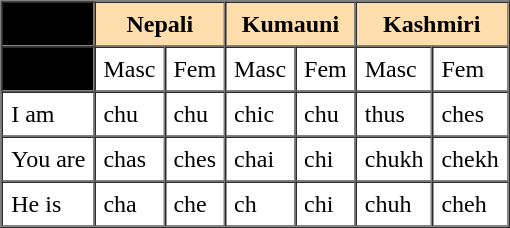<table border="1" cellpadding="5" cellspacing="0" align="center">
<tr>
<th style="background:#000000;"> </th>
<th colspan="2" style="background:#ffdeae;">Nepali</th>
<th colspan="2" style="background:#ffdeae;">Kumauni</th>
<th colspan="2" style="background:#ffdeae;">Kashmiri</th>
</tr>
<tr>
<td style="background:#000000;"> </td>
<td>Masc</td>
<td>Fem</td>
<td>Masc</td>
<td>Fem</td>
<td>Masc</td>
<td>Fem</td>
</tr>
<tr>
<td>I am</td>
<td>chu</td>
<td>chu</td>
<td>chic</td>
<td>chu</td>
<td>thus</td>
<td>ches</td>
</tr>
<tr>
<td>You are</td>
<td>chas</td>
<td>ches</td>
<td>chai</td>
<td>chi</td>
<td>chukh</td>
<td>chekh</td>
</tr>
<tr>
<td>He is</td>
<td>cha</td>
<td>che</td>
<td>ch</td>
<td>chi</td>
<td>chuh</td>
<td>cheh</td>
</tr>
</table>
